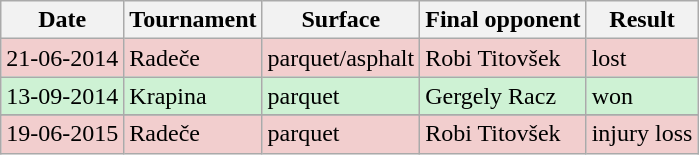<table class=wikitable>
<tr>
<th>Date</th>
<th>Tournament</th>
<th>Surface</th>
<th>Final opponent</th>
<th>Result</th>
</tr>
<tr bgcolor=#F2CECE>
<td>21-06-2014</td>
<td> Radeče</td>
<td>parquet/asphalt</td>
<td> Robi Titovšek</td>
<td>lost</td>
</tr>
<tr bgcolor=#CEF2D4>
<td>13-09-2014</td>
<td> Krapina</td>
<td>parquet</td>
<td> Gergely Racz</td>
<td>won</td>
</tr>
<tr bgcolor=moccasin>
</tr>
<tr bgcolor=#F2CECE>
<td>19-06-2015</td>
<td> Radeče</td>
<td>parquet</td>
<td> Robi Titovšek</td>
<td>injury loss</td>
</tr>
</table>
